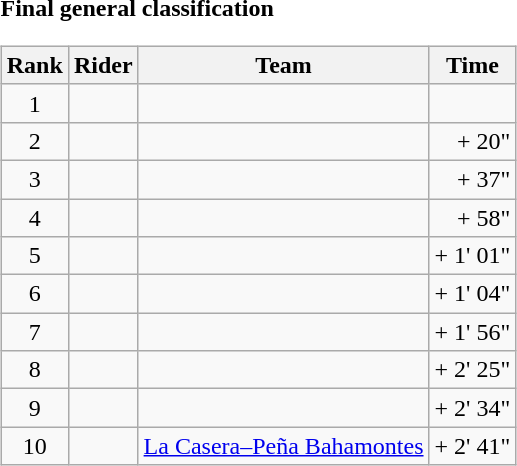<table>
<tr>
<td><strong>Final general classification</strong><br><table class="wikitable">
<tr>
<th scope="col">Rank</th>
<th scope="col">Rider</th>
<th scope="col">Team</th>
<th scope="col">Time</th>
</tr>
<tr>
<td style="text-align:center;">1</td>
<td></td>
<td></td>
<td style="text-align:right;"></td>
</tr>
<tr>
<td style="text-align:center;">2</td>
<td></td>
<td></td>
<td style="text-align:right;">+ 20"</td>
</tr>
<tr>
<td style="text-align:center;">3</td>
<td></td>
<td></td>
<td style="text-align:right;">+ 37"</td>
</tr>
<tr>
<td style="text-align:center;">4</td>
<td></td>
<td></td>
<td style="text-align:right;">+ 58"</td>
</tr>
<tr>
<td style="text-align:center;">5</td>
<td></td>
<td></td>
<td style="text-align:right;">+ 1' 01"</td>
</tr>
<tr>
<td style="text-align:center;">6</td>
<td></td>
<td></td>
<td style="text-align:right;">+ 1' 04"</td>
</tr>
<tr>
<td style="text-align:center;">7</td>
<td></td>
<td></td>
<td style="text-align:right;">+  1' 56"</td>
</tr>
<tr>
<td style="text-align:center;">8</td>
<td></td>
<td></td>
<td style="text-align:right;">+ 2' 25"</td>
</tr>
<tr>
<td style="text-align:center;">9</td>
<td></td>
<td></td>
<td style="text-align:right;">+ 2' 34"</td>
</tr>
<tr>
<td style="text-align:center;">10</td>
<td></td>
<td><a href='#'>La Casera–Peña Bahamontes</a></td>
<td style="text-align:right;">+ 2' 41"</td>
</tr>
</table>
</td>
</tr>
</table>
